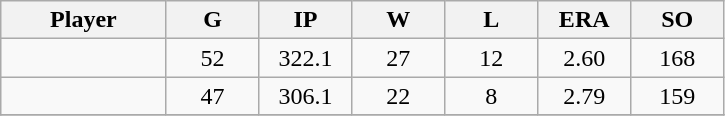<table class="wikitable sortable">
<tr>
<th bgcolor="#DDDDFF" width="16%">Player</th>
<th bgcolor="#DDDDFF" width="9%">G</th>
<th bgcolor="#DDDDFF" width="9%">IP</th>
<th bgcolor="#DDDDFF" width="9%">W</th>
<th bgcolor="#DDDDFF" width="9%">L</th>
<th bgcolor="#DDDDFF" width="9%">ERA</th>
<th bgcolor="#DDDDFF" width="9%">SO</th>
</tr>
<tr align="center">
<td></td>
<td>52</td>
<td>322.1</td>
<td>27</td>
<td>12</td>
<td>2.60</td>
<td>168</td>
</tr>
<tr align="center">
<td></td>
<td>47</td>
<td>306.1</td>
<td>22</td>
<td>8</td>
<td>2.79</td>
<td>159</td>
</tr>
<tr align="center">
</tr>
</table>
